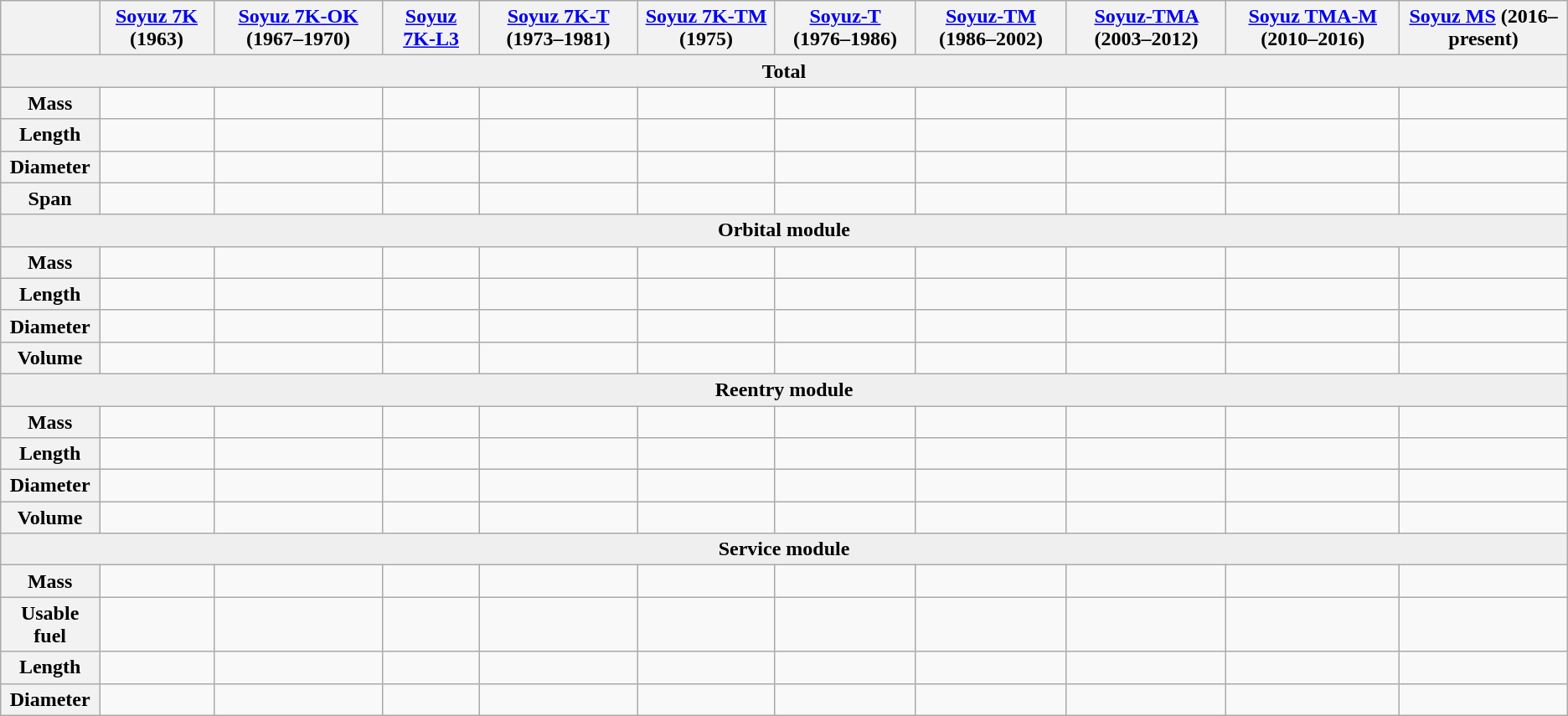<table class="wikitable sticky-header">
<tr>
<th></th>
<th><a href='#'>Soyuz 7K</a> (1963)</th>
<th><a href='#'>Soyuz 7K-OK</a> (1967–1970)</th>
<th><a href='#'>Soyuz 7K-L3</a></th>
<th><a href='#'>Soyuz 7K-T</a> (1973–1981)</th>
<th><a href='#'>Soyuz 7K-TM</a> (1975)</th>
<th><a href='#'>Soyuz-T</a> (1976–1986)</th>
<th><a href='#'>Soyuz-TM</a> (1986–2002)</th>
<th><a href='#'>Soyuz-TMA</a> (2003–2012)</th>
<th><a href='#'>Soyuz TMA-M</a> (2010–2016)</th>
<th><a href='#'>Soyuz MS</a> (2016–present)</th>
</tr>
<tr style="background:#f9f9f9;">
<th style="background:#efefef;" colspan="11">Total</th>
</tr>
<tr>
<th>Mass</th>
<td></td>
<td></td>
<td></td>
<td></td>
<td></td>
<td></td>
<td></td>
<td></td>
<td></td>
<td></td>
</tr>
<tr>
<th>Length</th>
<td></td>
<td></td>
<td></td>
<td></td>
<td></td>
<td></td>
<td></td>
<td></td>
<td></td>
<td></td>
</tr>
<tr>
<th>Diameter</th>
<td></td>
<td></td>
<td></td>
<td></td>
<td></td>
<td></td>
<td></td>
<td></td>
<td></td>
<td></td>
</tr>
<tr>
<th>Span</th>
<td></td>
<td></td>
<td></td>
<td></td>
<td></td>
<td></td>
<td></td>
<td></td>
<td></td>
<td></td>
</tr>
<tr style="background:#f9f9f9;">
<th style="background:#efefef;" colspan="11">Orbital module</th>
</tr>
<tr>
<th>Mass</th>
<td></td>
<td></td>
<td></td>
<td></td>
<td></td>
<td></td>
<td></td>
<td></td>
<td></td>
<td></td>
</tr>
<tr>
<th>Length</th>
<td></td>
<td></td>
<td></td>
<td></td>
<td></td>
<td></td>
<td></td>
<td></td>
<td></td>
<td></td>
</tr>
<tr>
<th>Diameter</th>
<td></td>
<td></td>
<td></td>
<td></td>
<td></td>
<td></td>
<td></td>
<td></td>
<td></td>
<td></td>
</tr>
<tr>
<th>Volume</th>
<td></td>
<td></td>
<td></td>
<td></td>
<td></td>
<td></td>
<td></td>
<td></td>
<td></td>
<td></td>
</tr>
<tr style="background:#f9f9f9;">
<th style="background:#efefef;" colspan="11">Reentry module</th>
</tr>
<tr>
<th>Mass</th>
<td></td>
<td></td>
<td></td>
<td></td>
<td></td>
<td></td>
<td></td>
<td></td>
<td></td>
<td></td>
</tr>
<tr>
<th>Length</th>
<td></td>
<td></td>
<td></td>
<td></td>
<td></td>
<td></td>
<td></td>
<td></td>
<td></td>
<td></td>
</tr>
<tr>
<th>Diameter</th>
<td></td>
<td></td>
<td></td>
<td></td>
<td></td>
<td></td>
<td></td>
<td></td>
<td></td>
<td></td>
</tr>
<tr>
<th>Volume</th>
<td></td>
<td></td>
<td></td>
<td></td>
<td></td>
<td></td>
<td></td>
<td></td>
<td></td>
<td></td>
</tr>
<tr style="background:#f9f9f9;">
<th style="background:#efefef;" colspan="11">Service module</th>
</tr>
<tr>
<th>Mass</th>
<td></td>
<td></td>
<td></td>
<td></td>
<td></td>
<td></td>
<td></td>
<td></td>
<td></td>
<td></td>
</tr>
<tr>
<th>Usable fuel</th>
<td></td>
<td></td>
<td></td>
<td></td>
<td></td>
<td></td>
<td></td>
<td></td>
<td></td>
<td></td>
</tr>
<tr>
<th>Length</th>
<td></td>
<td></td>
<td></td>
<td></td>
<td></td>
<td></td>
<td></td>
<td></td>
<td></td>
<td></td>
</tr>
<tr>
<th>Diameter</th>
<td></td>
<td></td>
<td></td>
<td></td>
<td></td>
<td></td>
<td></td>
<td></td>
<td></td>
<td></td>
</tr>
</table>
